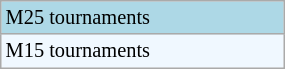<table class="wikitable" style="font-size:85%; width:15%;">
<tr style="background:lightblue;">
<td>M25 tournaments</td>
</tr>
<tr style="background:#f0f8ff;">
<td>M15 tournaments</td>
</tr>
</table>
